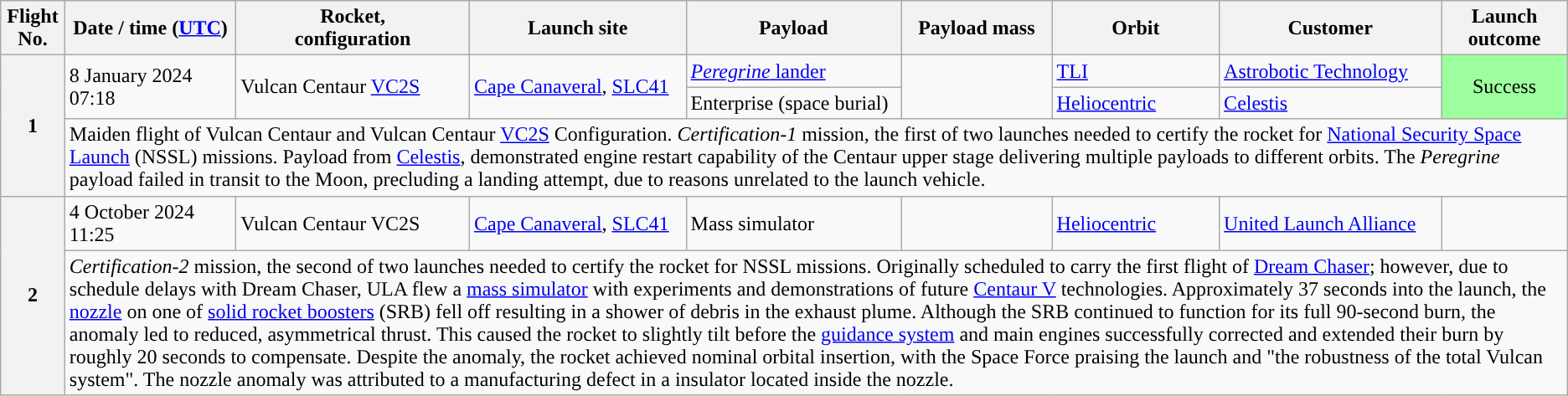<table class="wikitable sticky-header">
<tr>
<th scope="col">Flight No.</th>
<th scope="col">Date / time (<a href='#'>UTC</a>)</th>
<th scope="col">Rocket,<br>configuration</th>
<th scope="col">Launch site</th>
<th scope="col">Payload</th>
<th scope="col">Payload mass</th>
<th scope="col">Orbit</th>
<th scope="col">Customer</th>
<th scope="col">Launch<br>outcome</th>
</tr>
<tr>
<th scope="row" rowspan=3 style="text-align:center;">1</th>
<td rowspan=2>8 January 2024<br>07:18</td>
<td rowspan=2>Vulcan Centaur <a href='#'>VC2S</a></td>
<td rowspan=2><a href='#'>Cape Canaveral</a>, <a href='#'>SLC41</a></td>
<td><a href='#'><em>Peregrine</em> lander</a></td>
<td rowspan=2></td>
<td><a href='#'>TLI</a></td>
<td><a href='#'>Astrobotic Technology</a></td>
<td style="background: #9EFF9E; vertical-align: middle; text-align: center" class="table-success"  rowspan=2>Success</td>
</tr>
<tr>
<td>Enterprise (space burial)</td>
<td><a href='#'>Heliocentric</a></td>
<td><a href='#'>Celestis</a></td>
</tr>
<tr>
<td colspan=8>Maiden flight of Vulcan Centaur and Vulcan Centaur <a href='#'>VC2S</a> Configuration. <em>Certification-1</em> mission, the first of two launches needed to certify the rocket for <a href='#'>National Security Space Launch</a> (NSSL) missions. Payload from <a href='#'>Celestis</a>, demonstrated engine restart capability of the Centaur upper stage delivering multiple payloads to different orbits. The <em>Peregrine</em> payload failed in transit to the Moon, precluding a landing attempt, due to reasons unrelated to the launch vehicle.</td>
</tr>
<tr>
<th scope="row" rowspan=3 style="text-align:center;">2</th>
<td rowspan=1>4 October 2024<br>11:25</td>
<td>Vulcan Centaur VC2S</td>
<td><a href='#'>Cape Canaveral</a>, <a href='#'>SLC41</a></td>
<td>Mass simulator</td>
<td rowspan=1></td>
<td><a href='#'>Heliocentric</a></td>
<td><a href='#'>United Launch Alliance</a></td>
<td></td>
</tr>
<tr>
<td colspan=8><em>Certification-2</em> mission, the second of two launches needed to certify the rocket for NSSL missions. Originally scheduled to carry the first flight of <a href='#'>Dream Chaser</a>; however, due to schedule delays with Dream Chaser, ULA flew a <a href='#'>mass simulator</a> with experiments and demonstrations of future <a href='#'>Centaur V</a> technologies. Approximately 37 seconds into the launch, the <a href='#'>nozzle</a> on one of <a href='#'>solid rocket boosters</a> (SRB) fell off resulting in a shower of debris in the exhaust plume. Although the SRB continued to function for its full 90-second burn, the anomaly led to reduced, asymmetrical thrust. This caused the rocket to slightly tilt before the <a href='#'>guidance system</a> and main engines successfully corrected and extended their burn by roughly 20 seconds to compensate. Despite the anomaly, the rocket achieved nominal orbital insertion, with the Space Force praising the launch and "the robustness of the total Vulcan system". The nozzle anomaly was attributed to a manufacturing defect in a insulator located inside the nozzle.</td>
</tr>
</table>
